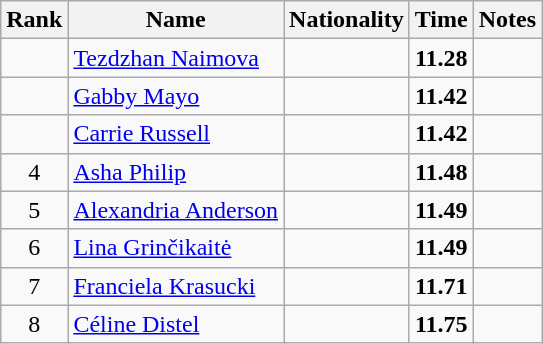<table class="wikitable sortable" style="text-align:center">
<tr>
<th>Rank</th>
<th>Name</th>
<th>Nationality</th>
<th>Time</th>
<th>Notes</th>
</tr>
<tr>
<td></td>
<td align=left><a href='#'>Tezdzhan Naimova</a></td>
<td align=left></td>
<td><strong>11.28</strong></td>
<td></td>
</tr>
<tr>
<td></td>
<td align=left><a href='#'>Gabby Mayo</a></td>
<td align=left></td>
<td><strong>11.42</strong></td>
<td></td>
</tr>
<tr>
<td></td>
<td align=left><a href='#'>Carrie Russell</a></td>
<td align=left></td>
<td><strong>11.42</strong></td>
<td></td>
</tr>
<tr>
<td>4</td>
<td align=left><a href='#'>Asha Philip</a></td>
<td align=left></td>
<td><strong>11.48</strong></td>
<td></td>
</tr>
<tr>
<td>5</td>
<td align=left><a href='#'>Alexandria Anderson</a></td>
<td align=left></td>
<td><strong>11.49</strong></td>
<td></td>
</tr>
<tr>
<td>6</td>
<td align=left><a href='#'>Lina Grinčikaitė</a></td>
<td align=left></td>
<td><strong>11.49</strong></td>
<td></td>
</tr>
<tr>
<td>7</td>
<td align=left><a href='#'>Franciela Krasucki</a></td>
<td align=left></td>
<td><strong>11.71</strong></td>
<td></td>
</tr>
<tr>
<td>8</td>
<td align=left><a href='#'>Céline Distel</a></td>
<td align=left></td>
<td><strong>11.75</strong></td>
<td></td>
</tr>
</table>
